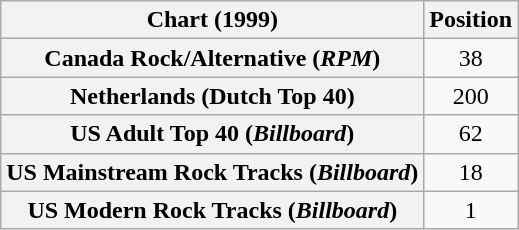<table class="wikitable sortable plainrowheaders" style="text-align:center">
<tr>
<th>Chart (1999)</th>
<th>Position</th>
</tr>
<tr>
<th scope="row">Canada Rock/Alternative (<em>RPM</em>)</th>
<td>38</td>
</tr>
<tr>
<th scope="row">Netherlands (Dutch Top 40)</th>
<td>200</td>
</tr>
<tr>
<th scope="row">US Adult Top 40 (<em>Billboard</em>)</th>
<td>62</td>
</tr>
<tr>
<th scope="row">US Mainstream Rock Tracks (<em>Billboard</em>)</th>
<td>18</td>
</tr>
<tr>
<th scope="row">US Modern Rock Tracks (<em>Billboard</em>)</th>
<td>1</td>
</tr>
</table>
